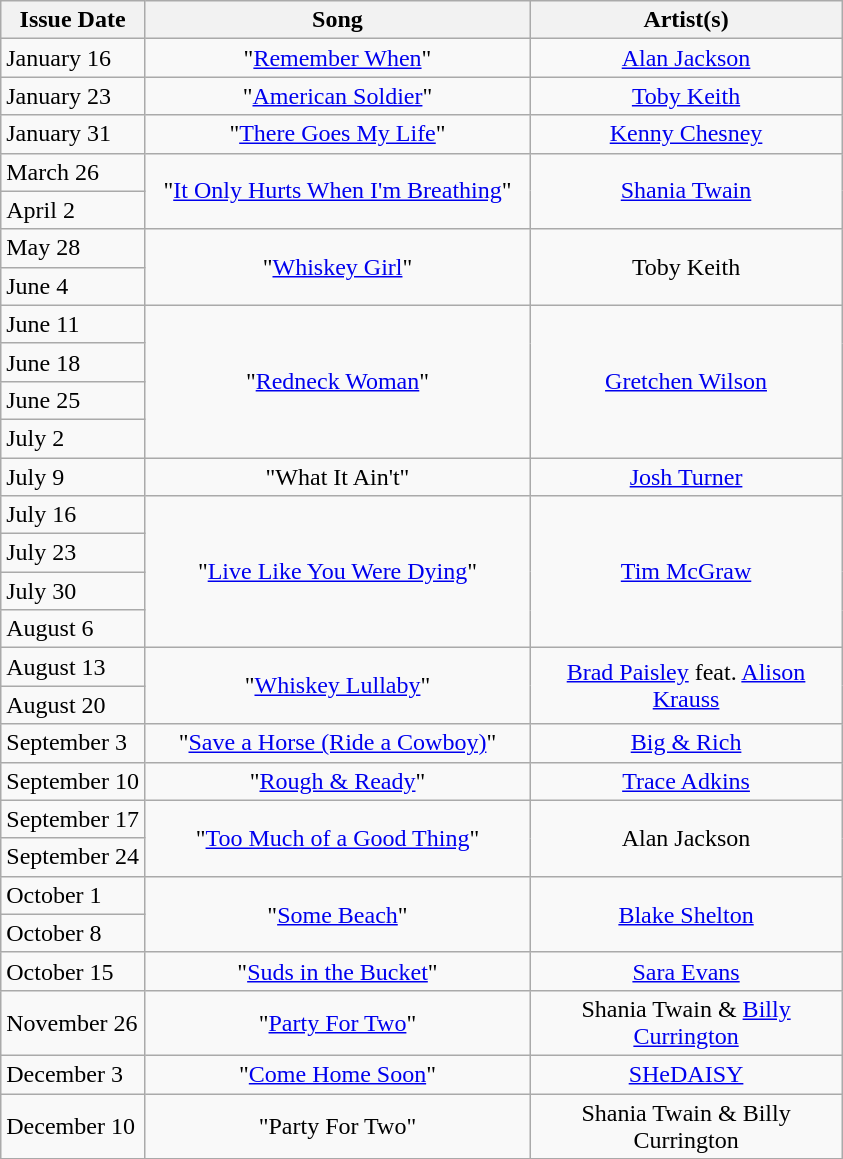<table class="wikitable">
<tr>
<th align="left">Issue Date</th>
<th align="center" width="250">Song</th>
<th align="center" width="200">Artist(s)</th>
</tr>
<tr>
<td align="left">January 16</td>
<td align="center">"<a href='#'>Remember When</a>"</td>
<td align="center"><a href='#'>Alan Jackson</a></td>
</tr>
<tr>
<td align="left">January 23</td>
<td align="center">"<a href='#'>American Soldier</a>"</td>
<td align="center"><a href='#'>Toby Keith</a></td>
</tr>
<tr>
<td align="left">January 31</td>
<td align="center">"<a href='#'>There Goes My Life</a>"</td>
<td align="center"><a href='#'>Kenny Chesney</a></td>
</tr>
<tr>
<td align="left">March 26</td>
<td align="center" rowspan="2">"<a href='#'>It Only Hurts When I'm Breathing</a>"</td>
<td align="center" rowspan="2"><a href='#'>Shania Twain</a></td>
</tr>
<tr>
<td align="left">April 2</td>
</tr>
<tr>
<td align="left">May 28</td>
<td align="center" rowspan="2">"<a href='#'>Whiskey Girl</a>"</td>
<td align="center" rowspan="2">Toby Keith</td>
</tr>
<tr>
<td align="left">June 4</td>
</tr>
<tr>
<td align="left">June 11</td>
<td align="center" rowspan="4">"<a href='#'>Redneck Woman</a>"</td>
<td align="center" rowspan="4"><a href='#'>Gretchen Wilson</a></td>
</tr>
<tr>
<td align="left">June 18</td>
</tr>
<tr>
<td align="left">June 25</td>
</tr>
<tr>
<td align="left">July 2</td>
</tr>
<tr>
<td align="left">July 9</td>
<td align="center">"What It Ain't"</td>
<td align="center"><a href='#'>Josh Turner</a></td>
</tr>
<tr>
<td align="left">July 16</td>
<td align="center" rowspan="4">"<a href='#'>Live Like You Were Dying</a>"</td>
<td align="center" rowspan="4"><a href='#'>Tim McGraw</a></td>
</tr>
<tr>
<td align="left">July 23</td>
</tr>
<tr>
<td align="left">July 30</td>
</tr>
<tr>
<td align="left">August 6</td>
</tr>
<tr>
<td align="left">August 13</td>
<td align="center" rowspan="2">"<a href='#'>Whiskey Lullaby</a>"</td>
<td align="center" rowspan="2"><a href='#'>Brad Paisley</a> feat. <a href='#'>Alison Krauss</a></td>
</tr>
<tr>
<td align="left">August 20</td>
</tr>
<tr>
<td align="left">September 3</td>
<td align="center">"<a href='#'>Save a Horse (Ride a Cowboy)</a>"</td>
<td align="center"><a href='#'>Big & Rich</a></td>
</tr>
<tr>
<td align="left">September 10</td>
<td align="center">"<a href='#'>Rough & Ready</a>"</td>
<td align="center"><a href='#'>Trace Adkins</a></td>
</tr>
<tr>
<td align="left">September 17</td>
<td align="center" rowspan="2">"<a href='#'>Too Much of a Good Thing</a>"</td>
<td align="center" rowspan="2">Alan Jackson</td>
</tr>
<tr>
<td align="left">September 24</td>
</tr>
<tr>
<td align="left">October 1</td>
<td align="center" rowspan="2">"<a href='#'>Some Beach</a>"</td>
<td align="center" rowspan="2"><a href='#'>Blake Shelton</a></td>
</tr>
<tr>
<td align="left">October 8</td>
</tr>
<tr>
<td align="left">October 15</td>
<td align="center">"<a href='#'>Suds in the Bucket</a>"</td>
<td align="center"><a href='#'>Sara Evans</a></td>
</tr>
<tr>
<td align="left">November 26</td>
<td align="center">"<a href='#'>Party For Two</a>"</td>
<td align="center">Shania Twain & <a href='#'>Billy Currington</a></td>
</tr>
<tr>
<td align="left">December 3</td>
<td align="center">"<a href='#'>Come Home Soon</a>"</td>
<td align="center"><a href='#'>SHeDAISY</a></td>
</tr>
<tr>
<td align="left">December 10</td>
<td align="center">"Party For Two"</td>
<td align="center">Shania Twain & Billy Currington</td>
</tr>
<tr>
</tr>
</table>
